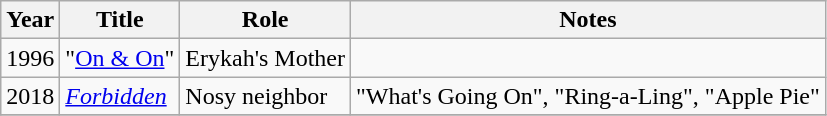<table class="wikitable sortable">
<tr>
<th>Year</th>
<th>Title</th>
<th>Role</th>
<th class="unsortable">Notes</th>
</tr>
<tr>
<td>1996</td>
<td>"<a href='#'>On & On</a>"</td>
<td>Erykah's Mother</td>
</tr>
<tr>
<td>2018</td>
<td><em><a href='#'>Forbidden</a></em></td>
<td>Nosy neighbor</td>
<td>"What's Going On", "Ring-a-Ling", "Apple Pie"</td>
</tr>
<tr>
</tr>
</table>
